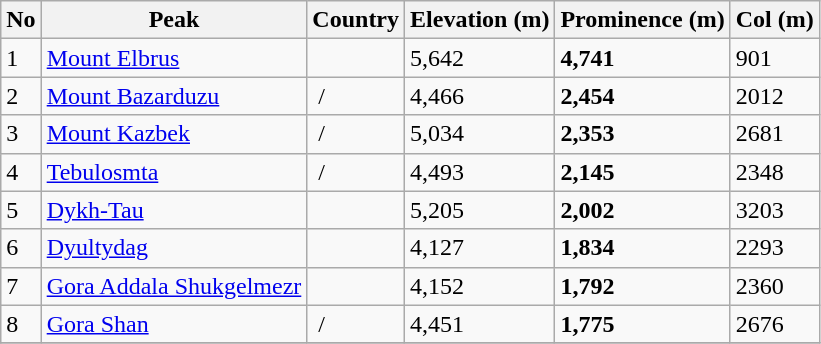<table class="wikitable sortable">
<tr>
<th>No</th>
<th>Peak</th>
<th>Country</th>
<th>Elevation (m)</th>
<th>Prominence (m)</th>
<th>Col (m)</th>
</tr>
<tr>
<td>1</td>
<td><a href='#'>Mount Elbrus</a></td>
<td></td>
<td>5,642</td>
<td><strong>4,741</strong></td>
<td>901</td>
</tr>
<tr>
<td>2</td>
<td><a href='#'>Mount Bazarduzu</a></td>
<td> / </td>
<td>4,466</td>
<td><strong>2,454</strong></td>
<td>2012</td>
</tr>
<tr>
<td>3</td>
<td><a href='#'>Mount Kazbek</a></td>
<td> / </td>
<td>5,034</td>
<td><strong>2,353</strong></td>
<td>2681</td>
</tr>
<tr>
<td>4</td>
<td><a href='#'>Tebulosmta</a></td>
<td> / </td>
<td>4,493</td>
<td><strong>2,145</strong></td>
<td>2348</td>
</tr>
<tr>
<td>5</td>
<td><a href='#'>Dykh-Tau</a></td>
<td></td>
<td>5,205</td>
<td><strong>2,002</strong></td>
<td>3203</td>
</tr>
<tr>
<td>6</td>
<td><a href='#'>Dyultydag</a></td>
<td></td>
<td>4,127</td>
<td><strong>1,834</strong></td>
<td>2293</td>
</tr>
<tr>
<td>7</td>
<td><a href='#'>Gora Addala Shukgelmezr</a></td>
<td></td>
<td>4,152</td>
<td><strong>1,792</strong></td>
<td>2360</td>
</tr>
<tr>
<td>8</td>
<td><a href='#'>Gora Shan</a></td>
<td> / </td>
<td>4,451</td>
<td><strong>1,775</strong></td>
<td>2676</td>
</tr>
<tr>
</tr>
</table>
